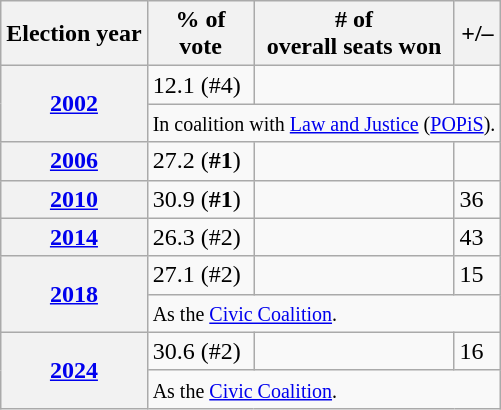<table class=wikitable>
<tr>
<th>Election year</th>
<th>% of<br>vote</th>
<th># of<br>overall seats won</th>
<th>+/–</th>
</tr>
<tr>
<th rowspan="2"><a href='#'>2002</a></th>
<td>12.1 (#4)</td>
<td></td>
<td></td>
</tr>
<tr>
<td colspan="4"><small>In coalition with <a href='#'>Law and Justice</a> (<a href='#'>POPiS</a>).</small></td>
</tr>
<tr>
<th><a href='#'>2006</a></th>
<td>27.2 (<strong>#1</strong>)</td>
<td></td>
<td></td>
</tr>
<tr>
<th><a href='#'>2010</a></th>
<td>30.9 (<strong>#1</strong>)</td>
<td></td>
<td> 36</td>
</tr>
<tr>
<th><a href='#'>2014</a></th>
<td>26.3 (#2)</td>
<td></td>
<td> 43</td>
</tr>
<tr>
<th rowspan="2"><a href='#'>2018</a></th>
<td>27.1 (#2)</td>
<td></td>
<td> 15</td>
</tr>
<tr>
<td colspan="4"><small>As the <a href='#'>Civic Coalition</a>.</small></td>
</tr>
<tr>
<th rowspan="2"><a href='#'>2024</a></th>
<td>30.6 (#2)</td>
<td></td>
<td> 16</td>
</tr>
<tr>
<td colspan="4"><small>As the <a href='#'>Civic Coalition</a>.</small></td>
</tr>
</table>
